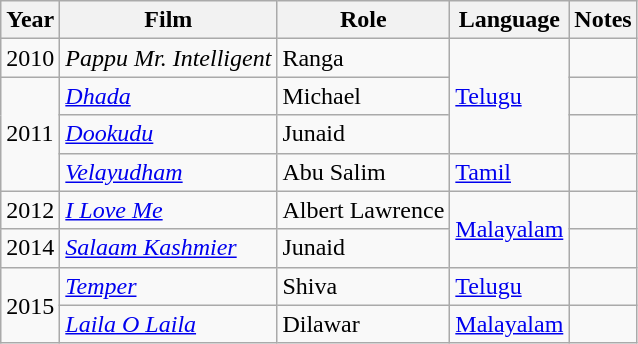<table class="wikitable sortable">
<tr>
<th>Year</th>
<th>Film</th>
<th>Role</th>
<th>Language</th>
<th>Notes</th>
</tr>
<tr>
<td>2010</td>
<td><em>Pappu Mr. Intelligent</em></td>
<td>Ranga</td>
<td rowspan="3"><a href='#'>Telugu</a></td>
<td></td>
</tr>
<tr>
<td rowspan="3">2011</td>
<td><em><a href='#'>Dhada</a></em></td>
<td>Michael</td>
<td></td>
</tr>
<tr>
<td><em><a href='#'>Dookudu</a></em></td>
<td>Junaid</td>
<td></td>
</tr>
<tr>
<td><em><a href='#'>Velayudham</a></em></td>
<td>Abu Salim</td>
<td><a href='#'>Tamil</a></td>
<td></td>
</tr>
<tr>
<td>2012</td>
<td><em><a href='#'>I Love Me</a></em></td>
<td>Albert Lawrence</td>
<td rowspan="2"><a href='#'>Malayalam</a></td>
<td></td>
</tr>
<tr>
<td>2014</td>
<td><em><a href='#'>Salaam Kashmier</a></em></td>
<td>Junaid</td>
<td></td>
</tr>
<tr>
<td rowspan="2">2015</td>
<td><em><a href='#'>Temper</a></em></td>
<td>Shiva</td>
<td><a href='#'>Telugu</a></td>
<td></td>
</tr>
<tr>
<td><em><a href='#'>Laila O Laila</a></em></td>
<td>Dilawar</td>
<td><a href='#'>Malayalam</a></td>
<td></td>
</tr>
</table>
